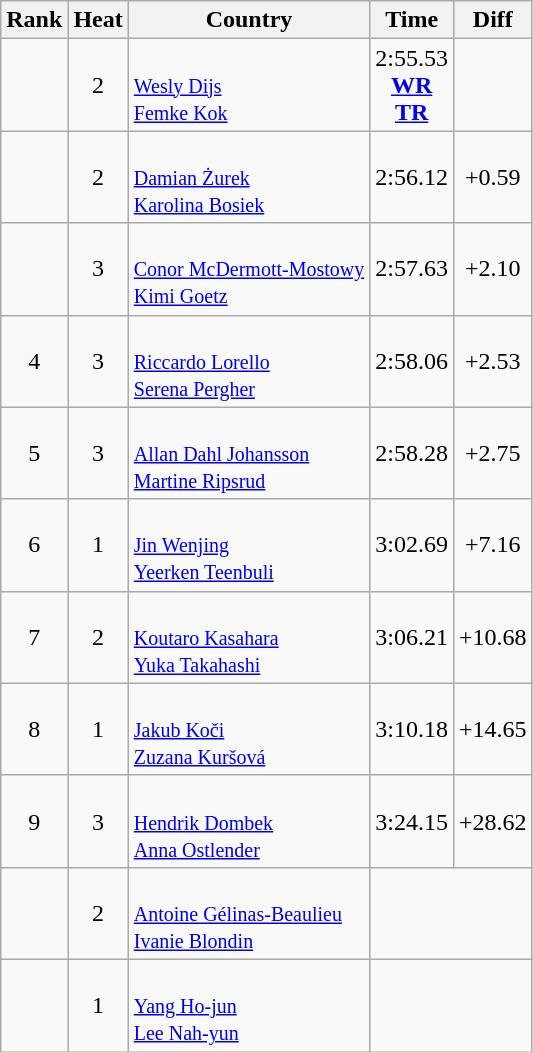<table class="wikitable sortable" style="text-align:center">
<tr>
<th>Rank</th>
<th>Heat</th>
<th>Country</th>
<th>Time</th>
<th>Diff</th>
</tr>
<tr>
<td></td>
<td>2</td>
<td align=left><br><small><a href='#'>Wesly Dijs</a><br><a href='#'>Femke Kok</a></small></td>
<td>2:55.53<br><strong><a href='#'>WR</a></strong><br><strong><a href='#'>TR</a></strong></td>
<td></td>
</tr>
<tr>
<td></td>
<td>2</td>
<td align=left><br><small><a href='#'>Damian Żurek</a><br><a href='#'>Karolina Bosiek</a></small></td>
<td>2:56.12</td>
<td>+0.59</td>
</tr>
<tr>
<td></td>
<td>3</td>
<td align=left><br><small><a href='#'>Conor McDermott-Mostowy</a><br><a href='#'>Kimi Goetz</a></small></td>
<td>2:57.63</td>
<td>+2.10</td>
</tr>
<tr>
<td>4</td>
<td>3</td>
<td align=left><br><small><a href='#'>Riccardo Lorello</a><br><a href='#'>Serena Pergher</a></small></td>
<td>2:58.06</td>
<td>+2.53</td>
</tr>
<tr>
<td>5</td>
<td>3</td>
<td align=left><br><small><a href='#'>Allan Dahl Johansson</a><br><a href='#'>Martine Ripsrud</a></small></td>
<td>2:58.28</td>
<td>+2.75</td>
</tr>
<tr>
<td>6</td>
<td>1</td>
<td align=left><br><small><a href='#'>Jin Wenjing</a><br><a href='#'>Yeerken Teenbuli</a></small></td>
<td>3:02.69</td>
<td>+7.16</td>
</tr>
<tr>
<td>7</td>
<td>2</td>
<td align=left><br><small><a href='#'>Koutaro Kasahara</a><br><a href='#'>Yuka Takahashi</a></small></td>
<td>3:06.21</td>
<td>+10.68</td>
</tr>
<tr>
<td>8</td>
<td>1</td>
<td align=left><br><small><a href='#'>Jakub Koči</a><br><a href='#'>Zuzana Kuršová</a></small></td>
<td>3:10.18</td>
<td>+14.65</td>
</tr>
<tr>
<td>9</td>
<td>3</td>
<td align=left><br><small><a href='#'>Hendrik Dombek</a><br><a href='#'>Anna Ostlender</a></small></td>
<td>3:24.15</td>
<td>+28.62</td>
</tr>
<tr>
<td></td>
<td>2</td>
<td align=left><br><small><a href='#'>Antoine Gélinas-Beaulieu</a><br><a href='#'>Ivanie Blondin</a></small></td>
<td colspan=2></td>
</tr>
<tr>
<td></td>
<td>1</td>
<td align=left><br><small><a href='#'>Yang Ho-jun</a><br><a href='#'>Lee Nah-yun</a></small></td>
<td colspan=2></td>
</tr>
</table>
